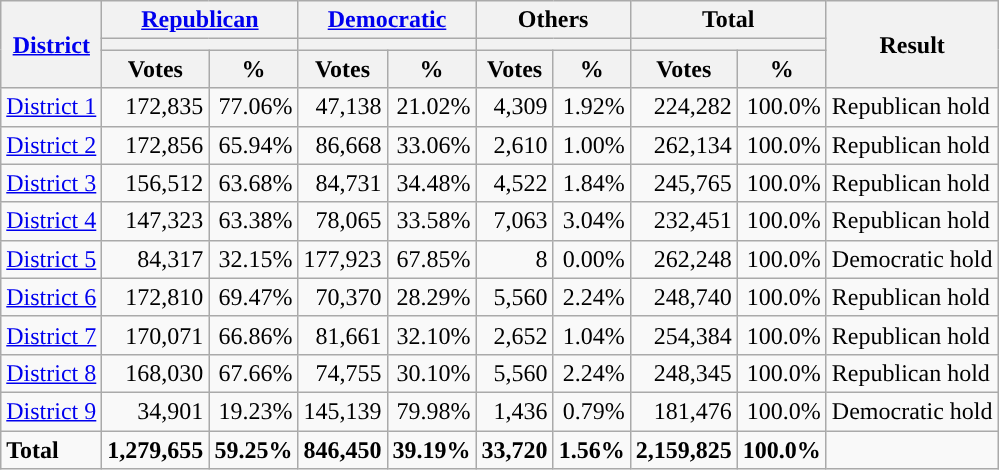<table class="wikitable plainrowheaders sortable" style="font-size:100%; text-align:right;">
<tr>
<th scope=col rowspan=3><a href='#'>District</a></th>
<th scope=col colspan=2><a href='#'>Republican</a></th>
<th scope=col colspan=2><a href='#'>Democratic</a></th>
<th scope=col colspan=2>Others</th>
<th scope=col colspan=2>Total</th>
<th scope=col rowspan=3>Result</th>
</tr>
<tr>
<th scope=col colspan=2 style="background:"></th>
<th scope=col colspan=2 style="background:"></th>
<th scope=col colspan=2></th>
<th scope=col colspan=2></th>
</tr>
<tr>
<th scope=col data-sort-type="number">Votes</th>
<th scope=col data-sort-type="number">%</th>
<th scope=col data-sort-type="number">Votes</th>
<th scope=col data-sort-type="number">%</th>
<th scope=col data-sort-type="number">Votes</th>
<th scope=col data-sort-type="number">%</th>
<th scope=col data-sort-type="number">Votes</th>
<th scope=col data-sort-type="number">%</th>
</tr>
<tr>
<td align=left><a href='#'>District 1</a></td>
<td>172,835</td>
<td>77.06%</td>
<td>47,138</td>
<td>21.02%</td>
<td>4,309</td>
<td>1.92%</td>
<td>224,282</td>
<td>100.0%</td>
<td align=left>Republican hold</td>
</tr>
<tr>
<td align=left><a href='#'>District 2</a></td>
<td>172,856</td>
<td>65.94%</td>
<td>86,668</td>
<td>33.06%</td>
<td>2,610</td>
<td>1.00%</td>
<td>262,134</td>
<td>100.0%</td>
<td align=left>Republican hold</td>
</tr>
<tr>
<td align=left><a href='#'>District 3</a></td>
<td>156,512</td>
<td>63.68%</td>
<td>84,731</td>
<td>34.48%</td>
<td>4,522</td>
<td>1.84%</td>
<td>245,765</td>
<td>100.0%</td>
<td align=left>Republican hold</td>
</tr>
<tr>
<td align=left><a href='#'>District 4</a></td>
<td>147,323</td>
<td>63.38%</td>
<td>78,065</td>
<td>33.58%</td>
<td>7,063</td>
<td>3.04%</td>
<td>232,451</td>
<td>100.0%</td>
<td align=left>Republican hold</td>
</tr>
<tr>
<td align=left><a href='#'>District 5</a></td>
<td>84,317</td>
<td>32.15%</td>
<td>177,923</td>
<td>67.85%</td>
<td>8</td>
<td>0.00%</td>
<td>262,248</td>
<td>100.0%</td>
<td align=left>Democratic hold</td>
</tr>
<tr>
<td align=left><a href='#'>District 6</a></td>
<td>172,810</td>
<td>69.47%</td>
<td>70,370</td>
<td>28.29%</td>
<td>5,560</td>
<td>2.24%</td>
<td>248,740</td>
<td>100.0%</td>
<td align=left>Republican hold</td>
</tr>
<tr>
<td align=left><a href='#'>District 7</a></td>
<td>170,071</td>
<td>66.86%</td>
<td>81,661</td>
<td>32.10%</td>
<td>2,652</td>
<td>1.04%</td>
<td>254,384</td>
<td>100.0%</td>
<td align=left>Republican hold</td>
</tr>
<tr>
<td align=left><a href='#'>District 8</a></td>
<td>168,030</td>
<td>67.66%</td>
<td>74,755</td>
<td>30.10%</td>
<td>5,560</td>
<td>2.24%</td>
<td>248,345</td>
<td>100.0%</td>
<td align=left>Republican hold</td>
</tr>
<tr>
<td align=left><a href='#'>District 9</a></td>
<td>34,901</td>
<td>19.23%</td>
<td>145,139</td>
<td>79.98%</td>
<td>1,436</td>
<td>0.79%</td>
<td>181,476</td>
<td>100.0%</td>
<td align=left>Democratic hold</td>
</tr>
<tr class="sortbottom" style="font-weight:bold">
<td align=left>Total</td>
<td>1,279,655</td>
<td>59.25%</td>
<td>846,450</td>
<td>39.19%</td>
<td>33,720</td>
<td>1.56%</td>
<td>2,159,825</td>
<td>100.0%</td>
<td></td>
</tr>
</table>
